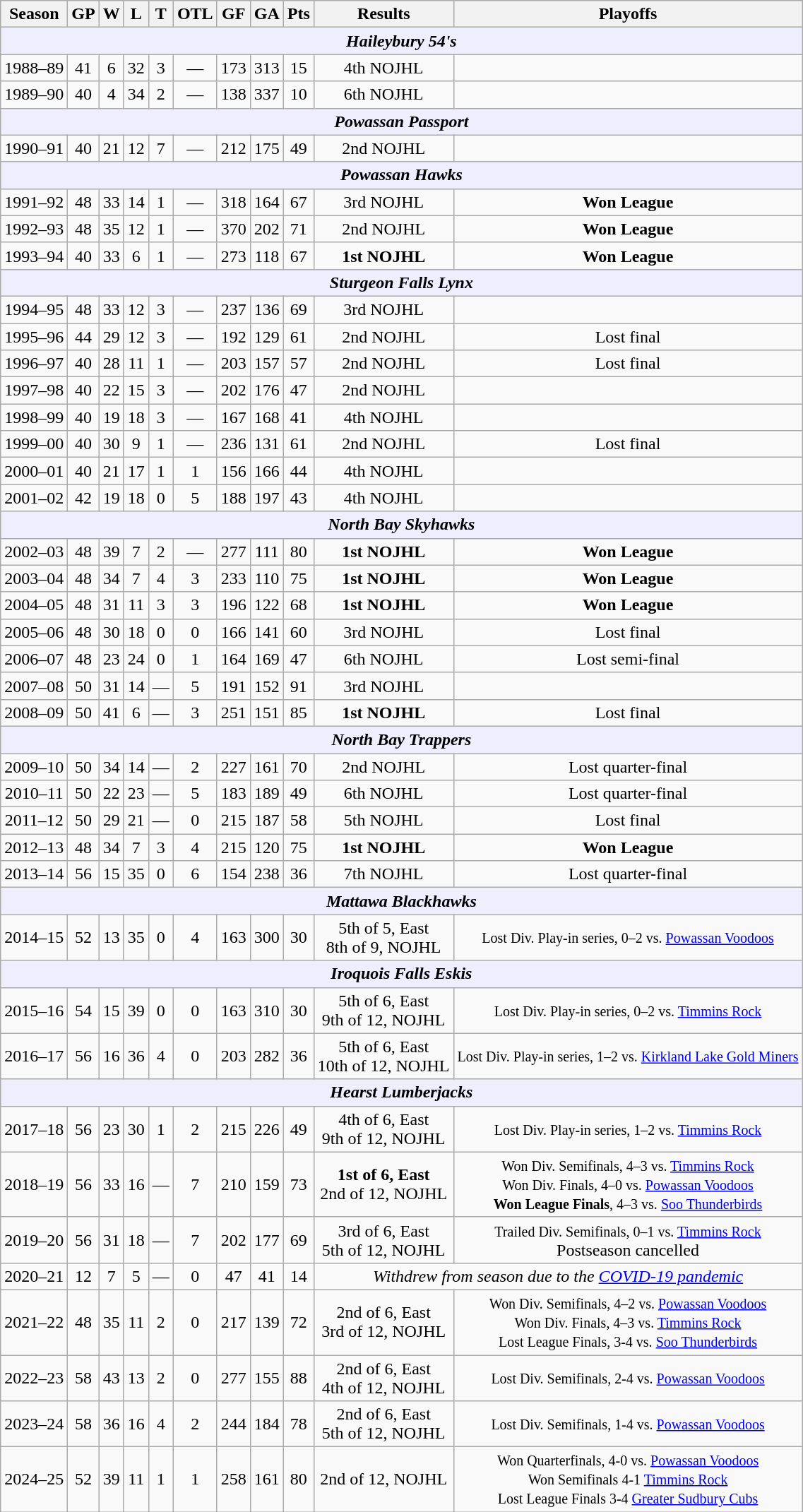<table class="wikitable" style="text-align:center">
<tr>
<th>Season</th>
<th>GP</th>
<th>W</th>
<th>L</th>
<th>T</th>
<th>OTL</th>
<th>GF</th>
<th>GA</th>
<th>Pts</th>
<th>Results</th>
<th>Playoffs</th>
</tr>
<tr bgcolor="#eeeeff">
<td colspan="11"><strong><em>Haileybury 54's</em></strong></td>
</tr>
<tr>
<td>1988–89</td>
<td>41</td>
<td>6</td>
<td>32</td>
<td>3</td>
<td>—</td>
<td>173</td>
<td>313</td>
<td>15</td>
<td>4th NOJHL</td>
<td></td>
</tr>
<tr>
<td>1989–90</td>
<td>40</td>
<td>4</td>
<td>34</td>
<td>2</td>
<td>—</td>
<td>138</td>
<td>337</td>
<td>10</td>
<td>6th NOJHL</td>
<td></td>
</tr>
<tr bgcolor="#eeeeff">
<td colspan="11"><strong><em>Powassan Passport</em></strong></td>
</tr>
<tr>
<td>1990–91</td>
<td>40</td>
<td>21</td>
<td>12</td>
<td>7</td>
<td>—</td>
<td>212</td>
<td>175</td>
<td>49</td>
<td>2nd NOJHL</td>
<td></td>
</tr>
<tr bgcolor="#eeeeff">
<td colspan="11"><strong><em>Powassan Hawks</em></strong></td>
</tr>
<tr>
<td>1991–92</td>
<td>48</td>
<td>33</td>
<td>14</td>
<td>1</td>
<td>—</td>
<td>318</td>
<td>164</td>
<td>67</td>
<td>3rd NOJHL</td>
<td><strong>Won League</strong></td>
</tr>
<tr>
<td>1992–93</td>
<td>48</td>
<td>35</td>
<td>12</td>
<td>1</td>
<td>—</td>
<td>370</td>
<td>202</td>
<td>71</td>
<td>2nd NOJHL</td>
<td><strong>Won League</strong></td>
</tr>
<tr>
<td>1993–94</td>
<td>40</td>
<td>33</td>
<td>6</td>
<td>1</td>
<td>—</td>
<td>273</td>
<td>118</td>
<td>67</td>
<td><strong>1st NOJHL</strong></td>
<td><strong>Won League</strong></td>
</tr>
<tr bgcolor="#eeeeff">
<td colspan="11"><strong><em>Sturgeon Falls Lynx</em></strong></td>
</tr>
<tr>
<td>1994–95</td>
<td>48</td>
<td>33</td>
<td>12</td>
<td>3</td>
<td>—</td>
<td>237</td>
<td>136</td>
<td>69</td>
<td>3rd NOJHL</td>
<td></td>
</tr>
<tr>
<td>1995–96</td>
<td>44</td>
<td>29</td>
<td>12</td>
<td>3</td>
<td>—</td>
<td>192</td>
<td>129</td>
<td>61</td>
<td>2nd NOJHL</td>
<td>Lost final</td>
</tr>
<tr>
<td>1996–97</td>
<td>40</td>
<td>28</td>
<td>11</td>
<td>1</td>
<td>—</td>
<td>203</td>
<td>157</td>
<td>57</td>
<td>2nd NOJHL</td>
<td>Lost final</td>
</tr>
<tr>
<td>1997–98</td>
<td>40</td>
<td>22</td>
<td>15</td>
<td>3</td>
<td>—</td>
<td>202</td>
<td>176</td>
<td>47</td>
<td>2nd NOJHL</td>
<td></td>
</tr>
<tr>
<td>1998–99</td>
<td>40</td>
<td>19</td>
<td>18</td>
<td>3</td>
<td>—</td>
<td>167</td>
<td>168</td>
<td>41</td>
<td>4th NOJHL</td>
<td></td>
</tr>
<tr>
<td>1999–00</td>
<td>40</td>
<td>30</td>
<td>9</td>
<td>1</td>
<td>—</td>
<td>236</td>
<td>131</td>
<td>61</td>
<td>2nd NOJHL</td>
<td>Lost final</td>
</tr>
<tr>
<td>2000–01</td>
<td>40</td>
<td>21</td>
<td>17</td>
<td>1</td>
<td>1</td>
<td>156</td>
<td>166</td>
<td>44</td>
<td>4th NOJHL</td>
<td></td>
</tr>
<tr>
<td>2001–02</td>
<td>42</td>
<td>19</td>
<td>18</td>
<td>0</td>
<td>5</td>
<td>188</td>
<td>197</td>
<td>43</td>
<td>4th NOJHL</td>
<td></td>
</tr>
<tr bgcolor="#eeeeff">
<td colspan="11"><strong><em>North Bay Skyhawks</em></strong></td>
</tr>
<tr>
<td>2002–03</td>
<td>48</td>
<td>39</td>
<td>7</td>
<td>2</td>
<td>—</td>
<td>277</td>
<td>111</td>
<td>80</td>
<td><strong>1st NOJHL</strong></td>
<td><strong>Won League</strong></td>
</tr>
<tr>
<td>2003–04</td>
<td>48</td>
<td>34</td>
<td>7</td>
<td>4</td>
<td>3</td>
<td>233</td>
<td>110</td>
<td>75</td>
<td><strong>1st NOJHL</strong></td>
<td><strong>Won League</strong></td>
</tr>
<tr>
<td>2004–05</td>
<td>48</td>
<td>31</td>
<td>11</td>
<td>3</td>
<td>3</td>
<td>196</td>
<td>122</td>
<td>68</td>
<td><strong>1st NOJHL</strong></td>
<td><strong>Won League</strong></td>
</tr>
<tr>
<td>2005–06</td>
<td>48</td>
<td>30</td>
<td>18</td>
<td>0</td>
<td>0</td>
<td>166</td>
<td>141</td>
<td>60</td>
<td>3rd NOJHL</td>
<td>Lost final</td>
</tr>
<tr>
<td>2006–07</td>
<td>48</td>
<td>23</td>
<td>24</td>
<td>0</td>
<td>1</td>
<td>164</td>
<td>169</td>
<td>47</td>
<td>6th NOJHL</td>
<td>Lost semi-final</td>
</tr>
<tr>
<td>2007–08</td>
<td>50</td>
<td>31</td>
<td>14</td>
<td>—</td>
<td>5</td>
<td>191</td>
<td>152</td>
<td>91</td>
<td>3rd NOJHL</td>
<td></td>
</tr>
<tr>
<td>2008–09</td>
<td>50</td>
<td>41</td>
<td>6</td>
<td>—</td>
<td>3</td>
<td>251</td>
<td>151</td>
<td>85</td>
<td><strong>1st NOJHL</strong></td>
<td>Lost final</td>
</tr>
<tr bgcolor="#eeeeff">
<td colspan="11"><strong><em>North Bay Trappers</em></strong></td>
</tr>
<tr>
<td>2009–10</td>
<td>50</td>
<td>34</td>
<td>14</td>
<td>—</td>
<td>2</td>
<td>227</td>
<td>161</td>
<td>70</td>
<td>2nd NOJHL</td>
<td>Lost quarter-final</td>
</tr>
<tr>
<td>2010–11</td>
<td>50</td>
<td>22</td>
<td>23</td>
<td>—</td>
<td>5</td>
<td>183</td>
<td>189</td>
<td>49</td>
<td>6th NOJHL</td>
<td>Lost quarter-final</td>
</tr>
<tr>
<td>2011–12</td>
<td>50</td>
<td>29</td>
<td>21</td>
<td>—</td>
<td>0</td>
<td>215</td>
<td>187</td>
<td>58</td>
<td>5th NOJHL</td>
<td>Lost final</td>
</tr>
<tr>
<td>2012–13</td>
<td>48</td>
<td>34</td>
<td>7</td>
<td>3</td>
<td>4</td>
<td>215</td>
<td>120</td>
<td>75</td>
<td><strong>1st NOJHL</strong></td>
<td><strong>Won League</strong></td>
</tr>
<tr>
<td>2013–14</td>
<td>56</td>
<td>15</td>
<td>35</td>
<td>0</td>
<td>6</td>
<td>154</td>
<td>238</td>
<td>36</td>
<td>7th NOJHL</td>
<td>Lost quarter-final</td>
</tr>
<tr bgcolor="#eeeeff">
<td colspan="11"><strong><em>Mattawa Blackhawks</em></strong></td>
</tr>
<tr>
<td>2014–15</td>
<td>52</td>
<td>13</td>
<td>35</td>
<td>0</td>
<td>4</td>
<td>163</td>
<td>300</td>
<td>30</td>
<td>5th of 5, East<br>8th of 9, NOJHL</td>
<td><small>Lost Div. Play-in series, 0–2 vs. <a href='#'>Powassan Voodoos</a></small></td>
</tr>
<tr bgcolor="#eeeeff">
<td colspan="11"><strong><em>Iroquois Falls Eskis</em></strong></td>
</tr>
<tr>
<td>2015–16</td>
<td>54</td>
<td>15</td>
<td>39</td>
<td>0</td>
<td>0</td>
<td>163</td>
<td>310</td>
<td>30</td>
<td>5th of 6, East<br>9th of 12, NOJHL</td>
<td><small>Lost Div. Play-in series, 0–2 vs. <a href='#'>Timmins Rock</a></small></td>
</tr>
<tr>
<td>2016–17</td>
<td>56</td>
<td>16</td>
<td>36</td>
<td>4</td>
<td>0</td>
<td>203</td>
<td>282</td>
<td>36</td>
<td>5th of 6, East<br>10th of 12, NOJHL</td>
<td><small>Lost Div. Play-in series, 1–2 vs. <a href='#'>Kirkland Lake Gold Miners</a></small></td>
</tr>
<tr bgcolor="#eeeeff">
<td colspan="11"><strong><em>Hearst Lumberjacks</em></strong></td>
</tr>
<tr>
<td>2017–18</td>
<td>56</td>
<td>23</td>
<td>30</td>
<td>1</td>
<td>2</td>
<td>215</td>
<td>226</td>
<td>49</td>
<td>4th of 6, East<br>9th of 12, NOJHL</td>
<td><small>Lost Div. Play-in series, 1–2 vs. <a href='#'>Timmins Rock</a></small></td>
</tr>
<tr>
<td>2018–19</td>
<td>56</td>
<td>33</td>
<td>16</td>
<td>—</td>
<td>7</td>
<td>210</td>
<td>159</td>
<td>73</td>
<td><strong>1st of 6, East</strong><br>2nd of 12, NOJHL</td>
<td><small>Won Div. Semifinals, 4–3 vs. <a href='#'>Timmins Rock</a><br>Won Div. Finals, 4–0 vs. <a href='#'>Powassan Voodoos</a><br><strong>Won League Finals</strong>, 4–3 vs. <a href='#'>Soo Thunderbirds</a></small></td>
</tr>
<tr>
<td>2019–20</td>
<td>56</td>
<td>31</td>
<td>18</td>
<td>—</td>
<td>7</td>
<td>202</td>
<td>177</td>
<td>69</td>
<td>3rd of 6, East<br>5th of 12, NOJHL</td>
<td><small>Trailed Div. Semifinals, 0–1 vs. <a href='#'>Timmins Rock</a></small><br>Postseason cancelled</td>
</tr>
<tr>
<td>2020–21</td>
<td>12</td>
<td>7</td>
<td>5</td>
<td>—</td>
<td>0</td>
<td>47</td>
<td>41</td>
<td>14</td>
<td colspan=2><em>Withdrew from season due to the <a href='#'>COVID-19 pandemic</a></em></td>
</tr>
<tr>
<td>2021–22</td>
<td>48</td>
<td>35</td>
<td>11</td>
<td>2</td>
<td>0</td>
<td>217</td>
<td>139</td>
<td>72</td>
<td>2nd of 6, East<br>3rd of 12, NOJHL</td>
<td><small>Won Div. Semifinals, 4–2 vs. <a href='#'>Powassan Voodoos</a><br>Won Div. Finals, 4–3 vs. <a href='#'>Timmins Rock</a><br>Lost League Finals, 3-4 vs. <a href='#'>Soo Thunderbirds</a></small></td>
</tr>
<tr>
<td>2022–23</td>
<td>58</td>
<td>43</td>
<td>13</td>
<td>2</td>
<td>0</td>
<td>277</td>
<td>155</td>
<td>88</td>
<td>2nd of 6, East<br>4th of 12, NOJHL</td>
<td><small>Lost Div. Semifinals, 2-4 vs. <a href='#'>Powassan Voodoos</a></small></td>
</tr>
<tr>
<td>2023–24</td>
<td>58</td>
<td>36</td>
<td>16</td>
<td>4</td>
<td>2</td>
<td>244</td>
<td>184</td>
<td>78</td>
<td>2nd of 6, East<br>5th of 12, NOJHL</td>
<td><small>Lost Div. Semifinals, 1-4 vs. <a href='#'>Powassan Voodoos</a></small></td>
</tr>
<tr>
<td>2024–25</td>
<td>52</td>
<td>39</td>
<td>11</td>
<td>1</td>
<td>1</td>
<td>258</td>
<td>161</td>
<td>80</td>
<td>2nd of 12, NOJHL</td>
<td><small>Won Quarterfinals, 4-0 vs. <a href='#'>Powassan Voodoos</a><br>Won Semifinals 4-1 <a href='#'>Timmins Rock</a><br>Lost League Finals 3-4 <a href='#'>Greater Sudbury Cubs</a></small></td>
</tr>
</table>
